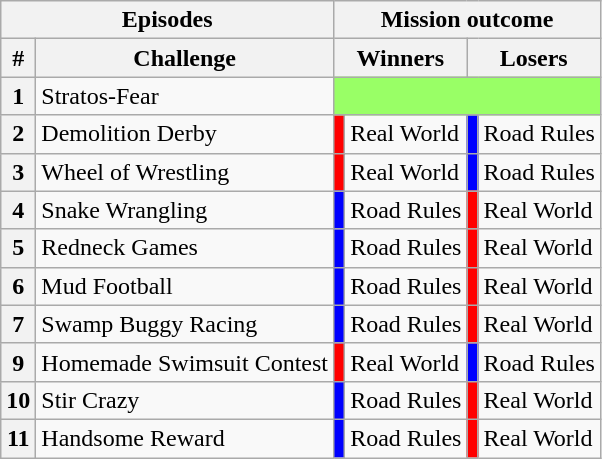<table class="wikitable">
<tr>
<th colspan=2>Episodes</th>
<th colspan=4>Mission outcome</th>
</tr>
<tr>
<th>#</th>
<th>Challenge</th>
<th colspan=2>Winners</th>
<th colspan=2>Losers</th>
</tr>
<tr>
<th>1</th>
<td>Stratos-Fear</td>
<td colspan=4 bgcolor="#99FF66"></td>
</tr>
<tr>
<th>2</th>
<td>Demolition Derby</td>
<td bgcolor="red"></td>
<td>Real World</td>
<td bgcolor="blue"></td>
<td>Road Rules</td>
</tr>
<tr>
<th>3</th>
<td>Wheel of Wrestling</td>
<td bgcolor="red"></td>
<td>Real World</td>
<td bgcolor="blue"></td>
<td>Road Rules</td>
</tr>
<tr>
<th>4</th>
<td>Snake Wrangling</td>
<td bgcolor="blue"></td>
<td>Road Rules</td>
<td bgcolor="red"></td>
<td>Real World</td>
</tr>
<tr>
<th>5</th>
<td>Redneck Games</td>
<td bgcolor="blue"></td>
<td>Road Rules</td>
<td bgcolor="red"></td>
<td>Real World</td>
</tr>
<tr>
<th>6</th>
<td>Mud Football</td>
<td bgcolor="blue"></td>
<td>Road Rules</td>
<td bgcolor="red"></td>
<td>Real World</td>
</tr>
<tr>
<th>7</th>
<td>Swamp Buggy Racing</td>
<td bgcolor="blue"></td>
<td>Road Rules</td>
<td bgcolor="red"></td>
<td>Real World</td>
</tr>
<tr>
<th>9</th>
<td>Homemade Swimsuit Contest</td>
<td bgcolor="red"></td>
<td>Real World</td>
<td bgcolor="blue"></td>
<td>Road Rules</td>
</tr>
<tr>
<th>10</th>
<td>Stir Crazy</td>
<td bgcolor="blue"></td>
<td>Road Rules</td>
<td bgcolor="red"></td>
<td>Real World</td>
</tr>
<tr>
<th>11</th>
<td>Handsome Reward</td>
<td bgcolor="blue"></td>
<td>Road Rules</td>
<td bgcolor="red"></td>
<td>Real World</td>
</tr>
</table>
